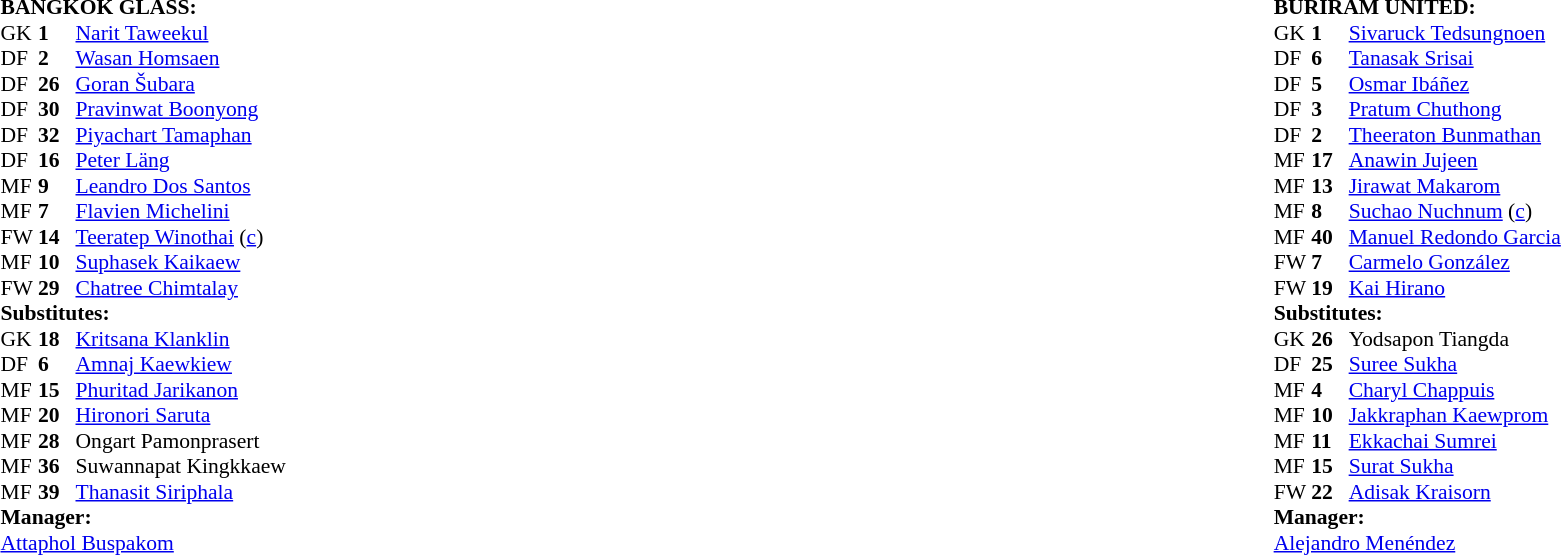<table width="100%">
<tr>
<td valign="top" width="50%"><br><table style="font-size: 90%" cellspacing="0" cellpadding="0">
<tr>
<td colspan="4"><strong>BANGKOK GLASS:</strong></td>
</tr>
<tr>
<th width=25></th>
<th width=25></th>
</tr>
<tr>
<td>GK</td>
<td><strong>1</strong></td>
<td> <a href='#'>Narit Taweekul</a></td>
</tr>
<tr>
<td>DF</td>
<td><strong>2</strong></td>
<td> <a href='#'>Wasan Homsaen</a></td>
</tr>
<tr>
<td>DF</td>
<td><strong>26</strong></td>
<td> <a href='#'>Goran Šubara</a></td>
<td></td>
<td></td>
</tr>
<tr>
<td>DF</td>
<td><strong>30</strong></td>
<td> <a href='#'>Pravinwat Boonyong</a></td>
<td></td>
<td></td>
</tr>
<tr>
<td>DF</td>
<td><strong>32</strong></td>
<td> <a href='#'>Piyachart Tamaphan</a></td>
</tr>
<tr>
<td>DF</td>
<td><strong>16</strong></td>
<td> <a href='#'>Peter Läng</a></td>
<td></td>
<td></td>
</tr>
<tr>
<td>MF</td>
<td><strong>9</strong></td>
<td> <a href='#'>Leandro Dos Santos</a></td>
</tr>
<tr>
<td>MF</td>
<td><strong>7</strong></td>
<td> <a href='#'>Flavien Michelini</a></td>
<td></td>
<td></td>
</tr>
<tr>
<td>FW</td>
<td><strong>14</strong></td>
<td> <a href='#'>Teeratep Winothai</a> (<a href='#'>c</a>)</td>
</tr>
<tr>
<td>MF</td>
<td><strong>10</strong></td>
<td> <a href='#'>Suphasek Kaikaew</a></td>
<td></td>
<td></td>
</tr>
<tr>
<td>FW</td>
<td><strong>29</strong></td>
<td> <a href='#'>Chatree Chimtalay</a></td>
</tr>
<tr>
<td colspan=4><strong>Substitutes:</strong></td>
</tr>
<tr>
<td>GK</td>
<td><strong>18</strong></td>
<td> <a href='#'>Kritsana Klanklin</a></td>
</tr>
<tr>
<td>DF</td>
<td><strong>6</strong></td>
<td> <a href='#'>Amnaj Kaewkiew</a></td>
</tr>
<tr>
<td>MF</td>
<td><strong>15</strong></td>
<td> <a href='#'>Phuritad Jarikanon</a></td>
<td></td>
<td></td>
</tr>
<tr>
<td>MF</td>
<td><strong>20</strong></td>
<td> <a href='#'>Hironori Saruta</a></td>
<td></td>
<td></td>
</tr>
<tr>
<td>MF</td>
<td><strong>28</strong></td>
<td> Ongart Pamonprasert</td>
</tr>
<tr>
<td>MF</td>
<td><strong>36</strong></td>
<td> Suwannapat Kingkkaew</td>
</tr>
<tr>
<td>MF</td>
<td><strong>39</strong></td>
<td> <a href='#'>Thanasit Siriphala</a></td>
<td></td>
<td></td>
</tr>
<tr>
<td colspan=3><strong>Manager:</strong></td>
</tr>
<tr>
<td colspan=4> <a href='#'>Attaphol Buspakom</a></td>
</tr>
</table>
</td>
<td valign="top" width="50%"><br><table style="font-size: 90%" cellspacing="0" cellpadding="0" align=center>
<tr>
<td colspan="4"><strong>BURIRAM UNITED:</strong></td>
</tr>
<tr>
<th width=25></th>
<th width=25></th>
</tr>
<tr>
<td>GK</td>
<td><strong>1</strong></td>
<td> <a href='#'>Sivaruck Tedsungnoen</a></td>
</tr>
<tr>
<td>DF</td>
<td><strong>6</strong></td>
<td> <a href='#'>Tanasak Srisai</a></td>
</tr>
<tr>
<td>DF</td>
<td><strong>5</strong></td>
<td> <a href='#'>Osmar Ibáñez</a></td>
</tr>
<tr>
<td>DF</td>
<td><strong>3</strong></td>
<td> <a href='#'>Pratum Chuthong</a></td>
<td></td>
<td></td>
</tr>
<tr>
<td>DF</td>
<td><strong>2</strong></td>
<td> <a href='#'>Theeraton Bunmathan</a></td>
</tr>
<tr>
<td>MF</td>
<td><strong>17</strong></td>
<td> <a href='#'>Anawin Jujeen</a></td>
<td></td>
<td></td>
</tr>
<tr>
<td>MF</td>
<td><strong>13</strong></td>
<td> <a href='#'>Jirawat Makarom</a></td>
</tr>
<tr>
<td>MF</td>
<td><strong>8</strong></td>
<td> <a href='#'>Suchao Nuchnum</a> (<a href='#'>c</a>)</td>
</tr>
<tr>
<td>MF</td>
<td><strong>40</strong></td>
<td> <a href='#'> Manuel Redondo Garcia</a></td>
</tr>
<tr>
<td>FW</td>
<td><strong>7</strong></td>
<td> <a href='#'>Carmelo González</a></td>
<td></td>
<td></td>
</tr>
<tr>
<td>FW</td>
<td><strong>19</strong></td>
<td> <a href='#'>Kai Hirano</a></td>
<td></td>
<td></td>
</tr>
<tr>
<td colspan=4><strong>Substitutes:</strong></td>
</tr>
<tr>
<td>GK</td>
<td><strong>26</strong></td>
<td> Yodsapon Tiangda</td>
</tr>
<tr>
<td>DF</td>
<td><strong>25</strong></td>
<td> <a href='#'>Suree Sukha</a></td>
<td></td>
<td></td>
</tr>
<tr>
<td>MF</td>
<td><strong>4</strong></td>
<td> <a href='#'>Charyl Chappuis</a></td>
</tr>
<tr>
<td>MF</td>
<td><strong>10</strong></td>
<td> <a href='#'>Jakkraphan Kaewprom</a></td>
<td></td>
<td></td>
</tr>
<tr>
<td>MF</td>
<td><strong>11</strong></td>
<td> <a href='#'>Ekkachai Sumrei</a></td>
</tr>
<tr>
<td>MF</td>
<td><strong>15</strong></td>
<td> <a href='#'>Surat Sukha</a></td>
</tr>
<tr>
<td>FW</td>
<td><strong>22</strong></td>
<td> <a href='#'>Adisak Kraisorn</a></td>
<td></td>
<td></td>
</tr>
<tr>
<td colspan=3><strong>Manager:</strong></td>
</tr>
<tr>
<td colspan=4> <a href='#'>Alejandro Menéndez</a></td>
</tr>
</table>
</td>
</tr>
</table>
